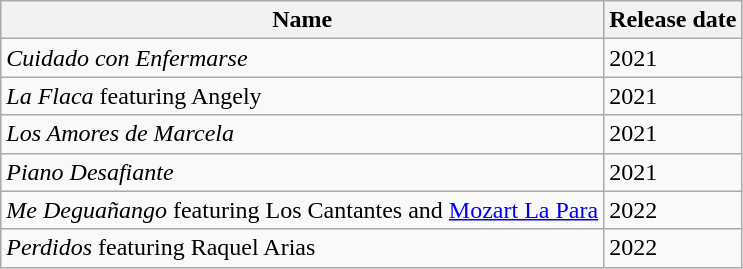<table class="wikitable">
<tr>
<th>Name</th>
<th>Release date</th>
</tr>
<tr>
<td><em>Cuidado con Enfermarse</em></td>
<td>2021</td>
</tr>
<tr>
<td><em>La Flaca</em> featuring Angely</td>
<td>2021</td>
</tr>
<tr>
<td><em>Los Amores de Marcela</em></td>
<td>2021</td>
</tr>
<tr>
<td><em>Piano Desafiante</em></td>
<td>2021</td>
</tr>
<tr>
<td><em>Me Deguañango</em> featuring Los Cantantes and <a href='#'>Mozart La Para</a></td>
<td>2022</td>
</tr>
<tr>
<td><em>Perdidos</em> featuring Raquel Arias</td>
<td>2022</td>
</tr>
</table>
